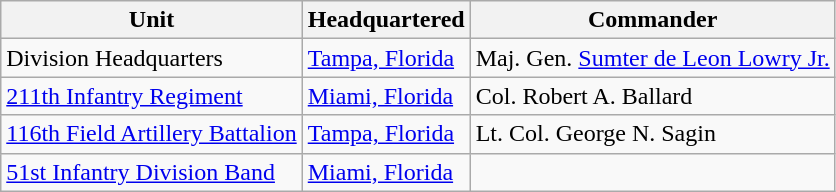<table class="wikitable">
<tr>
<th>Unit</th>
<th>Headquartered</th>
<th>Commander</th>
</tr>
<tr>
<td>Division Headquarters</td>
<td><a href='#'>Tampa, Florida</a></td>
<td>Maj. Gen. <a href='#'>Sumter de Leon Lowry Jr.</a></td>
</tr>
<tr>
<td><a href='#'>211th Infantry Regiment</a></td>
<td><a href='#'>Miami, Florida</a></td>
<td>Col. Robert A. Ballard</td>
</tr>
<tr>
<td><a href='#'>116th Field Artillery Battalion</a></td>
<td><a href='#'>Tampa, Florida</a></td>
<td>Lt. Col. George N. Sagin</td>
</tr>
<tr>
<td><a href='#'>51st Infantry Division Band</a></td>
<td><a href='#'>Miami, Florida</a></td>
<td></td>
</tr>
</table>
